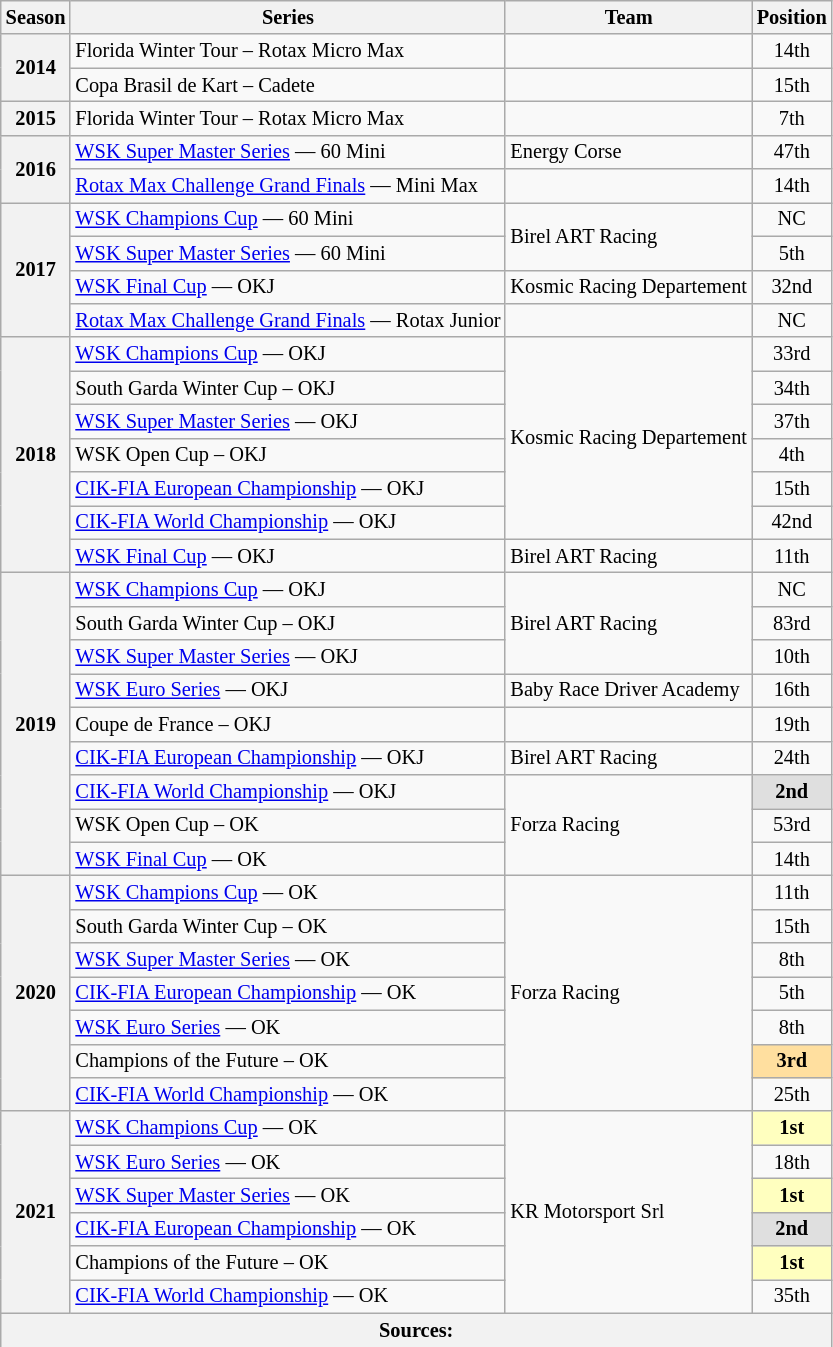<table class="wikitable" style="font-size: 85%; text-align:center">
<tr>
<th>Season</th>
<th>Series</th>
<th>Team</th>
<th>Position</th>
</tr>
<tr>
<th rowspan="2">2014</th>
<td align="left">Florida Winter Tour – Rotax Micro Max</td>
<td align="left"></td>
<td>14th</td>
</tr>
<tr>
<td align="left">Copa Brasil de Kart – Cadete</td>
<td align="left"></td>
<td>15th</td>
</tr>
<tr>
<th>2015</th>
<td align="left">Florida Winter Tour – Rotax Micro Max</td>
<td align="left"></td>
<td>7th</td>
</tr>
<tr>
<th rowspan="2">2016</th>
<td align="left"><a href='#'>WSK Super Master Series</a> — 60 Mini</td>
<td align="left">Energy Corse</td>
<td>47th</td>
</tr>
<tr>
<td align="left"><a href='#'>Rotax Max Challenge Grand Finals</a> — Mini Max</td>
<td align="left"></td>
<td>14th</td>
</tr>
<tr>
<th rowspan="4">2017</th>
<td align="left"><a href='#'>WSK Champions Cup</a> — 60 Mini</td>
<td rowspan="2" align="left">Birel ART Racing</td>
<td>NC</td>
</tr>
<tr>
<td align="left"><a href='#'>WSK Super Master Series</a> — 60 Mini</td>
<td>5th</td>
</tr>
<tr>
<td align="left"><a href='#'>WSK Final Cup</a> — OKJ</td>
<td align="left">Kosmic Racing Departement</td>
<td>32nd</td>
</tr>
<tr>
<td align="left"><a href='#'>Rotax Max Challenge Grand Finals</a> — Rotax Junior</td>
<td align="left"></td>
<td>NC</td>
</tr>
<tr>
<th rowspan="7">2018</th>
<td align="left"><a href='#'>WSK Champions Cup</a> — OKJ</td>
<td rowspan="6" align="left">Kosmic Racing Departement</td>
<td>33rd</td>
</tr>
<tr>
<td align="left">South Garda Winter Cup – OKJ</td>
<td>34th</td>
</tr>
<tr>
<td align="left"><a href='#'>WSK Super Master Series</a> — OKJ</td>
<td>37th</td>
</tr>
<tr>
<td align="left">WSK Open Cup – OKJ</td>
<td>4th</td>
</tr>
<tr>
<td align="left"><a href='#'>CIK-FIA European Championship</a> — OKJ</td>
<td>15th</td>
</tr>
<tr>
<td align="left"><a href='#'>CIK-FIA World Championship</a> — OKJ</td>
<td>42nd</td>
</tr>
<tr>
<td align="left"><a href='#'>WSK Final Cup</a> — OKJ</td>
<td align="left">Birel ART Racing</td>
<td>11th</td>
</tr>
<tr>
<th rowspan="9">2019</th>
<td align="left"><a href='#'>WSK Champions Cup</a> — OKJ</td>
<td rowspan="3"  align="left">Birel ART Racing</td>
<td>NC</td>
</tr>
<tr>
<td align="left">South Garda Winter Cup – OKJ</td>
<td>83rd</td>
</tr>
<tr>
<td align="left"><a href='#'>WSK Super Master Series</a> — OKJ</td>
<td>10th</td>
</tr>
<tr>
<td align="left"><a href='#'>WSK Euro Series</a> — OKJ</td>
<td align="left">Baby Race Driver Academy</td>
<td>16th</td>
</tr>
<tr>
<td align="left">Coupe de France – OKJ</td>
<td align="left"></td>
<td>19th</td>
</tr>
<tr>
<td align="left"><a href='#'>CIK-FIA European Championship</a> — OKJ</td>
<td align="left">Birel ART Racing</td>
<td>24th</td>
</tr>
<tr>
<td align="left"><a href='#'>CIK-FIA World Championship</a> — OKJ</td>
<td rowspan="3" align="left">Forza Racing</td>
<td style="background:#DFDFDF;"><strong>2nd</strong></td>
</tr>
<tr>
<td align="left">WSK Open Cup – OK</td>
<td>53rd</td>
</tr>
<tr>
<td align="left"><a href='#'>WSK Final Cup</a> — OK</td>
<td>14th</td>
</tr>
<tr>
<th rowspan="7">2020</th>
<td align="left"><a href='#'>WSK Champions Cup</a> — OK</td>
<td rowspan="7"  align="left">Forza Racing</td>
<td>11th</td>
</tr>
<tr>
<td align="left">South Garda Winter Cup – OK</td>
<td>15th</td>
</tr>
<tr>
<td align="left"><a href='#'>WSK Super Master Series</a> — OK</td>
<td>8th</td>
</tr>
<tr>
<td align="left"><a href='#'>CIK-FIA European Championship</a> — OK</td>
<td>5th</td>
</tr>
<tr>
<td align="left"><a href='#'>WSK Euro Series</a> — OK</td>
<td>8th</td>
</tr>
<tr>
<td align="left">Champions of the Future – OK</td>
<td style="background:#FFDF9F;"><strong>3rd</strong></td>
</tr>
<tr>
<td align="left"><a href='#'>CIK-FIA World Championship</a> — OK</td>
<td>25th</td>
</tr>
<tr>
<th rowspan="6">2021</th>
<td align="left"><a href='#'>WSK Champions Cup</a> — OK</td>
<td rowspan="6"  align="left">KR Motorsport Srl</td>
<td style="background:#FFFFBF;"><strong>1st</strong></td>
</tr>
<tr>
<td align="left"><a href='#'>WSK Euro Series</a> — OK</td>
<td>18th</td>
</tr>
<tr>
<td align="left"><a href='#'>WSK Super Master Series</a> — OK</td>
<td style="background:#FFFFBF;"><strong>1st</strong></td>
</tr>
<tr>
<td align="left"><a href='#'>CIK-FIA European Championship</a> — OK</td>
<td style="background:#DFDFDF;"><strong>2nd</strong></td>
</tr>
<tr>
<td align="left">Champions of the Future – OK</td>
<td style="background:#FFFFBF;"><strong>1st</strong></td>
</tr>
<tr>
<td align="left"><a href='#'>CIK-FIA World Championship</a> — OK</td>
<td>35th</td>
</tr>
<tr>
<th colspan="4">Sources:</th>
</tr>
</table>
